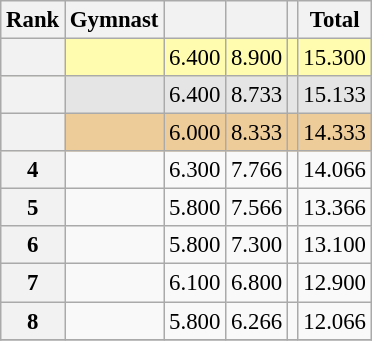<table class="wikitable sortable" style="text-align:center; font-size:95%">
<tr>
<th scope=col>Rank</th>
<th scope=col>Gymnast</th>
<th scope=col></th>
<th scope=col></th>
<th scope=col></th>
<th scope=col>Total</th>
</tr>
<tr bgcolor=fffcaf>
<th scope=row style="text-align:center"></th>
<td align=left></td>
<td>6.400</td>
<td>8.900</td>
<td></td>
<td>15.300</td>
</tr>
<tr bgcolor=e5e5e5>
<th scope=row style="text-align:center"></th>
<td align=left></td>
<td>6.400</td>
<td>8.733</td>
<td></td>
<td>15.133</td>
</tr>
<tr bgcolor=eecc99>
<th scope=row style="text-align:center"></th>
<td align=left></td>
<td>6.000</td>
<td>8.333</td>
<td></td>
<td>14.333</td>
</tr>
<tr>
<th scope=row style="text-align:center">4</th>
<td align=left></td>
<td>6.300</td>
<td>7.766</td>
<td></td>
<td>14.066</td>
</tr>
<tr>
<th scope=row style="text-align:center">5</th>
<td align=left></td>
<td>5.800</td>
<td>7.566</td>
<td></td>
<td>13.366</td>
</tr>
<tr>
<th scope=row style="text-align:center">6</th>
<td align=left></td>
<td>5.800</td>
<td>7.300</td>
<td></td>
<td>13.100</td>
</tr>
<tr>
<th scope=row style="text-align:center">7</th>
<td align=left></td>
<td>6.100</td>
<td>6.800</td>
<td></td>
<td>12.900</td>
</tr>
<tr>
<th scope=row style="text-align:center">8</th>
<td align=left></td>
<td>5.800</td>
<td>6.266</td>
<td></td>
<td>12.066</td>
</tr>
<tr>
</tr>
</table>
